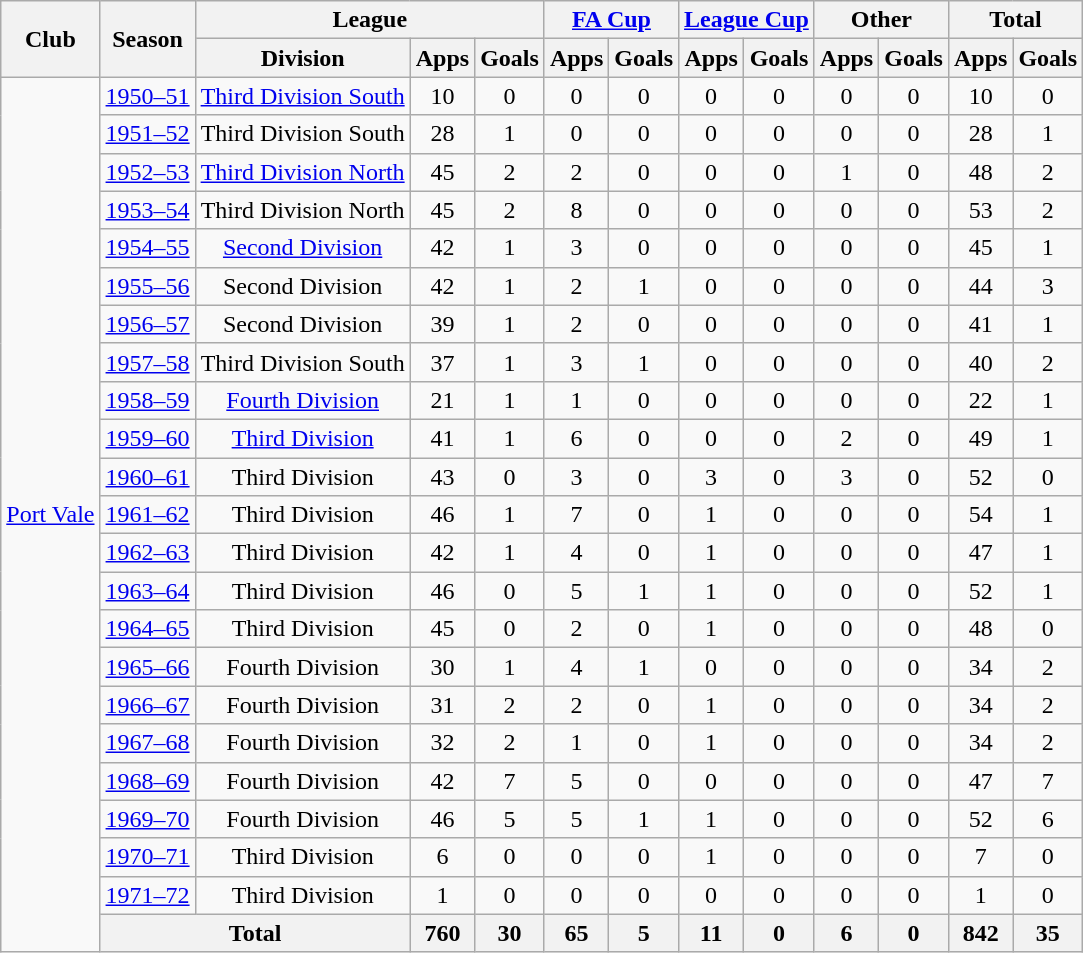<table class="wikitable" style="text-align:center">
<tr>
<th rowspan="2">Club</th>
<th rowspan="2">Season</th>
<th colspan="3">League</th>
<th colspan="2"><a href='#'>FA Cup</a></th>
<th colspan="2"><a href='#'>League Cup</a></th>
<th colspan="2">Other</th>
<th colspan="2">Total</th>
</tr>
<tr>
<th>Division</th>
<th>Apps</th>
<th>Goals</th>
<th>Apps</th>
<th>Goals</th>
<th>Apps</th>
<th>Goals</th>
<th>Apps</th>
<th>Goals</th>
<th>Apps</th>
<th>Goals</th>
</tr>
<tr>
<td rowspan="23"><a href='#'>Port Vale</a></td>
<td><a href='#'>1950–51</a></td>
<td><a href='#'>Third Division South</a></td>
<td>10</td>
<td>0</td>
<td>0</td>
<td>0</td>
<td>0</td>
<td>0</td>
<td>0</td>
<td>0</td>
<td>10</td>
<td>0</td>
</tr>
<tr>
<td><a href='#'>1951–52</a></td>
<td>Third Division South</td>
<td>28</td>
<td>1</td>
<td>0</td>
<td>0</td>
<td>0</td>
<td>0</td>
<td>0</td>
<td>0</td>
<td>28</td>
<td>1</td>
</tr>
<tr>
<td><a href='#'>1952–53</a></td>
<td><a href='#'>Third Division North</a></td>
<td>45</td>
<td>2</td>
<td>2</td>
<td>0</td>
<td>0</td>
<td>0</td>
<td>1</td>
<td>0</td>
<td>48</td>
<td>2</td>
</tr>
<tr>
<td><a href='#'>1953–54</a></td>
<td>Third Division North</td>
<td>45</td>
<td>2</td>
<td>8</td>
<td>0</td>
<td>0</td>
<td>0</td>
<td>0</td>
<td>0</td>
<td>53</td>
<td>2</td>
</tr>
<tr>
<td><a href='#'>1954–55</a></td>
<td><a href='#'>Second Division</a></td>
<td>42</td>
<td>1</td>
<td>3</td>
<td>0</td>
<td>0</td>
<td>0</td>
<td>0</td>
<td>0</td>
<td>45</td>
<td>1</td>
</tr>
<tr>
<td><a href='#'>1955–56</a></td>
<td>Second Division</td>
<td>42</td>
<td>1</td>
<td>2</td>
<td>1</td>
<td>0</td>
<td>0</td>
<td>0</td>
<td>0</td>
<td>44</td>
<td>3</td>
</tr>
<tr>
<td><a href='#'>1956–57</a></td>
<td>Second Division</td>
<td>39</td>
<td>1</td>
<td>2</td>
<td>0</td>
<td>0</td>
<td>0</td>
<td>0</td>
<td>0</td>
<td>41</td>
<td>1</td>
</tr>
<tr>
<td><a href='#'>1957–58</a></td>
<td>Third Division South</td>
<td>37</td>
<td>1</td>
<td>3</td>
<td>1</td>
<td>0</td>
<td>0</td>
<td>0</td>
<td>0</td>
<td>40</td>
<td>2</td>
</tr>
<tr>
<td><a href='#'>1958–59</a></td>
<td><a href='#'>Fourth Division</a></td>
<td>21</td>
<td>1</td>
<td>1</td>
<td>0</td>
<td>0</td>
<td>0</td>
<td>0</td>
<td>0</td>
<td>22</td>
<td>1</td>
</tr>
<tr>
<td><a href='#'>1959–60</a></td>
<td><a href='#'>Third Division</a></td>
<td>41</td>
<td>1</td>
<td>6</td>
<td>0</td>
<td>0</td>
<td>0</td>
<td>2</td>
<td>0</td>
<td>49</td>
<td>1</td>
</tr>
<tr>
<td><a href='#'>1960–61</a></td>
<td>Third Division</td>
<td>43</td>
<td>0</td>
<td>3</td>
<td>0</td>
<td>3</td>
<td>0</td>
<td>3</td>
<td>0</td>
<td>52</td>
<td>0</td>
</tr>
<tr>
<td><a href='#'>1961–62</a></td>
<td>Third Division</td>
<td>46</td>
<td>1</td>
<td>7</td>
<td>0</td>
<td>1</td>
<td>0</td>
<td>0</td>
<td>0</td>
<td>54</td>
<td>1</td>
</tr>
<tr>
<td><a href='#'>1962–63</a></td>
<td>Third Division</td>
<td>42</td>
<td>1</td>
<td>4</td>
<td>0</td>
<td>1</td>
<td>0</td>
<td>0</td>
<td>0</td>
<td>47</td>
<td>1</td>
</tr>
<tr>
<td><a href='#'>1963–64</a></td>
<td>Third Division</td>
<td>46</td>
<td>0</td>
<td>5</td>
<td>1</td>
<td>1</td>
<td>0</td>
<td>0</td>
<td>0</td>
<td>52</td>
<td>1</td>
</tr>
<tr>
<td><a href='#'>1964–65</a></td>
<td>Third Division</td>
<td>45</td>
<td>0</td>
<td>2</td>
<td>0</td>
<td>1</td>
<td>0</td>
<td>0</td>
<td>0</td>
<td>48</td>
<td>0</td>
</tr>
<tr>
<td><a href='#'>1965–66</a></td>
<td>Fourth Division</td>
<td>30</td>
<td>1</td>
<td>4</td>
<td>1</td>
<td>0</td>
<td>0</td>
<td>0</td>
<td>0</td>
<td>34</td>
<td>2</td>
</tr>
<tr>
<td><a href='#'>1966–67</a></td>
<td>Fourth Division</td>
<td>31</td>
<td>2</td>
<td>2</td>
<td>0</td>
<td>1</td>
<td>0</td>
<td>0</td>
<td>0</td>
<td>34</td>
<td>2</td>
</tr>
<tr>
<td><a href='#'>1967–68</a></td>
<td>Fourth Division</td>
<td>32</td>
<td>2</td>
<td>1</td>
<td>0</td>
<td>1</td>
<td>0</td>
<td>0</td>
<td>0</td>
<td>34</td>
<td>2</td>
</tr>
<tr>
<td><a href='#'>1968–69</a></td>
<td>Fourth Division</td>
<td>42</td>
<td>7</td>
<td>5</td>
<td>0</td>
<td>0</td>
<td>0</td>
<td>0</td>
<td>0</td>
<td>47</td>
<td>7</td>
</tr>
<tr>
<td><a href='#'>1969–70</a></td>
<td>Fourth Division</td>
<td>46</td>
<td>5</td>
<td>5</td>
<td>1</td>
<td>1</td>
<td>0</td>
<td>0</td>
<td>0</td>
<td>52</td>
<td>6</td>
</tr>
<tr>
<td><a href='#'>1970–71</a></td>
<td>Third Division</td>
<td>6</td>
<td>0</td>
<td>0</td>
<td>0</td>
<td>1</td>
<td>0</td>
<td>0</td>
<td>0</td>
<td>7</td>
<td>0</td>
</tr>
<tr>
<td><a href='#'>1971–72</a></td>
<td>Third Division</td>
<td>1</td>
<td>0</td>
<td>0</td>
<td>0</td>
<td>0</td>
<td>0</td>
<td>0</td>
<td>0</td>
<td>1</td>
<td>0</td>
</tr>
<tr>
<th colspan="2">Total</th>
<th>760</th>
<th>30</th>
<th>65</th>
<th>5</th>
<th>11</th>
<th>0</th>
<th>6</th>
<th>0</th>
<th>842</th>
<th>35</th>
</tr>
</table>
